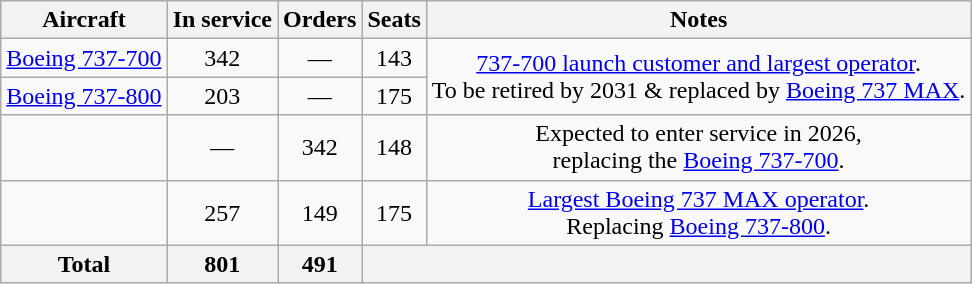<table class="wikitable" style="text-align:center">
<tr>
<th>Aircraft</th>
<th>In service</th>
<th>Orders</th>
<th>Seats</th>
<th>Notes</th>
</tr>
<tr>
<td><a href='#'>Boeing 737-700</a></td>
<td>342</td>
<td>—</td>
<td>143</td>
<td rowspan="2"><a href='#'>737-700 launch customer and largest operator</a>.<br>To be retired by 2031 & replaced by <a href='#'>Boeing 737 MAX</a>.</td>
</tr>
<tr>
<td><a href='#'>Boeing 737-800</a></td>
<td>203</td>
<td>—</td>
<td>175</td>
</tr>
<tr>
<td></td>
<td>—</td>
<td>342</td>
<td>148</td>
<td>Expected to enter service in 2026,<br>replacing the <a href='#'>Boeing 737-700</a>.</td>
</tr>
<tr>
<td></td>
<td>257</td>
<td>149</td>
<td>175</td>
<td><a href='#'>Largest Boeing 737 MAX operator</a>.<br>Replacing <a href='#'>Boeing 737-800</a>.</td>
</tr>
<tr>
<th>Total</th>
<th>801</th>
<th>491</th>
<th colspan="2"></th>
</tr>
</table>
